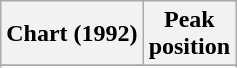<table class="wikitable plainrowheaders">
<tr>
<th scope="col">Chart (1992)</th>
<th scope="col">Peak<br>position</th>
</tr>
<tr>
</tr>
<tr>
</tr>
</table>
